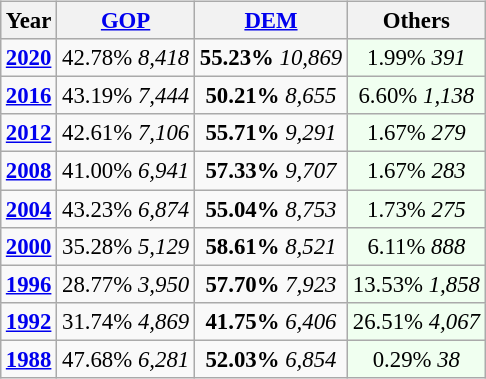<table class="wikitable" class="toccolours" style="float:right; margin:1em 0 1em 1em; font-size:95%;">
<tr>
<th>Year</th>
<th><a href='#'>GOP</a></th>
<th><a href='#'>DEM</a></th>
<th>Others</th>
</tr>
<tr>
<td style="text-align:center"; ><strong><a href='#'>2020</a></strong></td>
<td style="text-align:center"; >42.78% <em>8,418</em></td>
<td style="text-align:center"; ><strong>55.23%</strong> <em>10,869</em></td>
<td style="text-align:center; background:honeyDew;">1.99% <em>391</em></td>
</tr>
<tr>
<td style="text-align:center"; ><strong><a href='#'>2016</a></strong></td>
<td style="text-align:center"; >43.19% <em>7,444</em></td>
<td style="text-align:center"; ><strong>50.21%</strong> <em>8,655</em></td>
<td style="text-align:center; background:honeyDew;">6.60% <em>1,138</em></td>
</tr>
<tr>
<td style="text-align:center"; ><strong><a href='#'>2012</a></strong></td>
<td style="text-align:center"; >42.61% <em>7,106</em></td>
<td style="text-align:center"; ><strong>55.71%</strong> <em>9,291</em></td>
<td style="text-align:center; background:honeyDew;">1.67% <em>279</em></td>
</tr>
<tr>
<td style="text-align:center"; ><strong><a href='#'>2008</a></strong></td>
<td style="text-align:center"; >41.00% <em>6,941</em></td>
<td style="text-align:center"; ><strong>57.33%</strong> <em>9,707</em></td>
<td style="text-align:center; background:honeyDew;">1.67% <em>283</em></td>
</tr>
<tr>
<td style="text-align:center"; ><strong><a href='#'>2004</a></strong></td>
<td style="text-align:center"; >43.23% <em>6,874</em></td>
<td style="text-align:center"; ><strong>55.04%</strong> <em>8,753</em></td>
<td style="text-align:center; background:honeyDew;">1.73% <em>275</em></td>
</tr>
<tr>
<td style="text-align:center"; ><strong><a href='#'>2000</a></strong></td>
<td style="text-align:center"; >35.28% <em>5,129</em></td>
<td style="text-align:center"; ><strong>58.61%</strong> <em>8,521</em></td>
<td style="text-align:center; background:honeyDew;">6.11% <em>888</em></td>
</tr>
<tr>
<td style="text-align:center"; ><strong><a href='#'>1996</a></strong></td>
<td style="text-align:center"; >28.77% <em>3,950</em></td>
<td style="text-align:center"; ><strong>57.70%</strong> <em>7,923</em></td>
<td style="text-align:center; background:honeyDew;">13.53% <em>1,858</em></td>
</tr>
<tr>
<td style="text-align:center"; ><strong><a href='#'>1992</a></strong></td>
<td style="text-align:center"; >31.74% <em>4,869</em></td>
<td style="text-align:center"; ><strong>41.75%</strong> <em>6,406</em></td>
<td style="text-align:center; background:honeyDew;">26.51% <em>4,067</em></td>
</tr>
<tr>
<td style="text-align:center"; ><strong><a href='#'>1988</a></strong></td>
<td style="text-align:center"; >47.68% <em>6,281</em></td>
<td style="text-align:center"; ><strong>52.03%</strong> <em>6,854</em></td>
<td style="text-align:center; background:honeyDew;">0.29% <em>38</em></td>
</tr>
</table>
